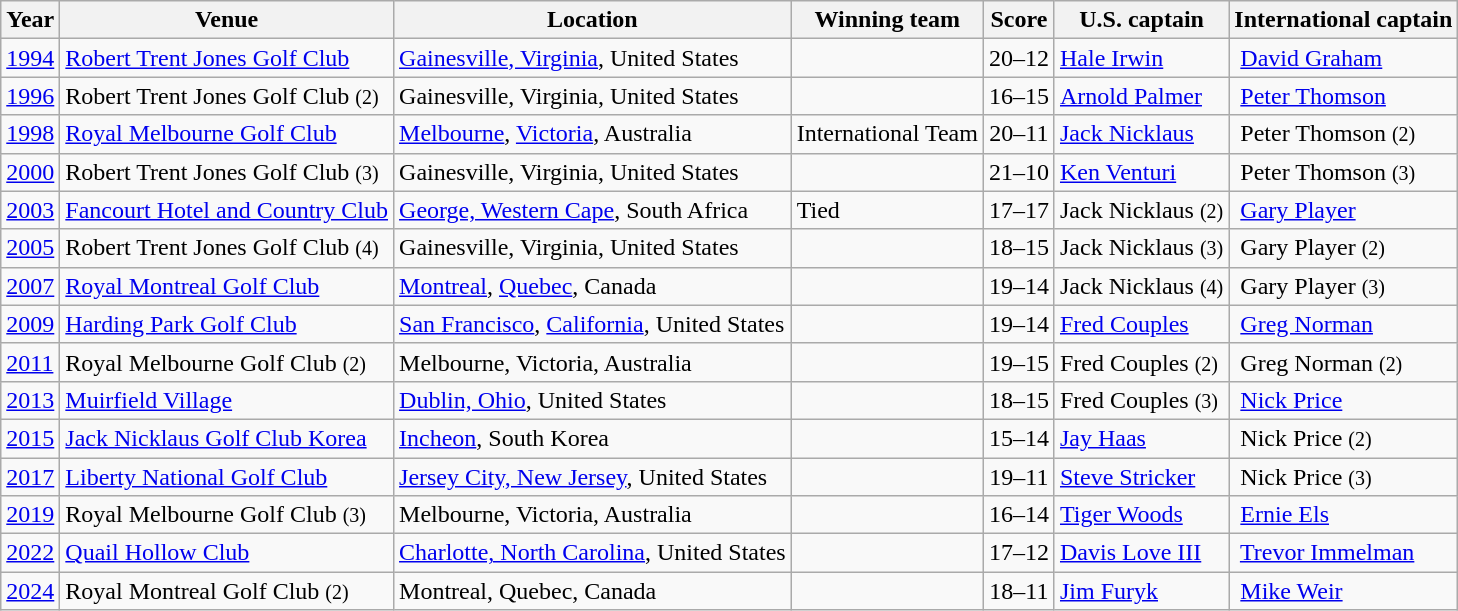<table class="wikitable">
<tr>
<th>Year</th>
<th>Venue</th>
<th>Location</th>
<th>Winning team</th>
<th>Score</th>
<th>U.S. captain</th>
<th>International captain</th>
</tr>
<tr>
<td><a href='#'>1994</a></td>
<td><a href='#'>Robert Trent Jones Golf Club</a></td>
<td><a href='#'>Gainesville, Virginia</a>, United States</td>
<td></td>
<td align="center">20–12</td>
<td><a href='#'>Hale Irwin</a></td>
<td> <a href='#'>David Graham</a></td>
</tr>
<tr>
<td><a href='#'>1996</a></td>
<td>Robert Trent Jones Golf Club <small>(2)</small></td>
<td>Gainesville, Virginia, United States</td>
<td></td>
<td align="center">16–15</td>
<td><a href='#'>Arnold Palmer</a></td>
<td> <a href='#'>Peter Thomson</a></td>
</tr>
<tr>
<td><a href='#'>1998</a></td>
<td><a href='#'>Royal Melbourne Golf Club</a></td>
<td><a href='#'>Melbourne</a>, <a href='#'>Victoria</a>, Australia</td>
<td>International Team</td>
<td align="center">20–11</td>
<td><a href='#'>Jack Nicklaus</a></td>
<td> Peter Thomson <small>(2)</small></td>
</tr>
<tr>
<td><a href='#'>2000</a></td>
<td>Robert Trent Jones Golf Club <small>(3)</small></td>
<td>Gainesville, Virginia, United States</td>
<td></td>
<td align="center">21–10</td>
<td><a href='#'>Ken Venturi</a></td>
<td> Peter Thomson <small>(3)</small></td>
</tr>
<tr>
<td><a href='#'>2003</a></td>
<td><a href='#'>Fancourt Hotel and Country Club</a></td>
<td><a href='#'>George, Western Cape</a>, South Africa</td>
<td>Tied</td>
<td align="center">17–17</td>
<td>Jack Nicklaus <small>(2)</small></td>
<td> <a href='#'>Gary Player</a></td>
</tr>
<tr>
<td><a href='#'>2005</a></td>
<td>Robert Trent Jones Golf Club <small>(4)</small></td>
<td>Gainesville, Virginia, United States</td>
<td></td>
<td align="center">18–15</td>
<td>Jack Nicklaus <small>(3)</small></td>
<td> Gary Player <small>(2)</small></td>
</tr>
<tr>
<td><a href='#'>2007</a></td>
<td><a href='#'>Royal Montreal Golf Club</a></td>
<td><a href='#'>Montreal</a>, <a href='#'>Quebec</a>, Canada</td>
<td></td>
<td align="center">19–14</td>
<td>Jack Nicklaus <small>(4)</small></td>
<td> Gary Player <small>(3)</small></td>
</tr>
<tr>
<td><a href='#'>2009</a></td>
<td><a href='#'>Harding Park Golf Club</a></td>
<td><a href='#'>San Francisco</a>, <a href='#'>California</a>, United States</td>
<td></td>
<td align="center">19–14</td>
<td><a href='#'>Fred Couples</a></td>
<td> <a href='#'>Greg Norman</a></td>
</tr>
<tr>
<td><a href='#'>2011</a></td>
<td>Royal Melbourne Golf Club <small>(2)</small></td>
<td>Melbourne, Victoria, Australia</td>
<td></td>
<td align="center">19–15</td>
<td>Fred Couples <small>(2)</small></td>
<td> Greg Norman <small>(2)</small></td>
</tr>
<tr>
<td><a href='#'>2013</a></td>
<td><a href='#'>Muirfield Village</a></td>
<td><a href='#'>Dublin, Ohio</a>, United States</td>
<td></td>
<td align="center">18–15</td>
<td>Fred Couples <small>(3)</small></td>
<td> <a href='#'>Nick Price</a></td>
</tr>
<tr>
<td><a href='#'>2015</a></td>
<td><a href='#'>Jack Nicklaus Golf Club Korea</a></td>
<td><a href='#'>Incheon</a>, South Korea</td>
<td></td>
<td align="center">15–14</td>
<td><a href='#'>Jay Haas</a></td>
<td> Nick Price <small>(2)</small></td>
</tr>
<tr>
<td><a href='#'>2017</a></td>
<td><a href='#'>Liberty National Golf Club</a></td>
<td><a href='#'>Jersey City, New Jersey</a>, United States</td>
<td></td>
<td align="center">19–11</td>
<td><a href='#'>Steve Stricker</a></td>
<td> Nick Price <small>(3)</small></td>
</tr>
<tr>
<td><a href='#'>2019</a></td>
<td>Royal Melbourne Golf Club <small>(3)</small></td>
<td>Melbourne, Victoria, Australia</td>
<td></td>
<td align="center">16–14</td>
<td><a href='#'>Tiger Woods</a></td>
<td> <a href='#'>Ernie Els</a></td>
</tr>
<tr>
<td><a href='#'>2022</a></td>
<td><a href='#'>Quail Hollow Club</a></td>
<td><a href='#'>Charlotte, North Carolina</a>, United States</td>
<td></td>
<td align="center">17–12</td>
<td><a href='#'>Davis Love III</a></td>
<td> <a href='#'>Trevor Immelman</a></td>
</tr>
<tr>
<td><a href='#'>2024</a></td>
<td>Royal Montreal Golf Club <small>(2)</small></td>
<td>Montreal, Quebec, Canada</td>
<td></td>
<td align="center">18–11</td>
<td><a href='#'>Jim Furyk</a></td>
<td> <a href='#'>Mike Weir</a></td>
</tr>
</table>
